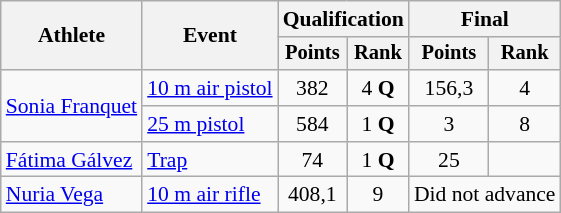<table class="wikitable" style="font-size:90%">
<tr>
<th rowspan="2">Athlete</th>
<th rowspan="2">Event</th>
<th colspan=2>Qualification</th>
<th colspan=2>Final</th>
</tr>
<tr style="font-size:95%">
<th>Points</th>
<th>Rank</th>
<th>Points</th>
<th>Rank</th>
</tr>
<tr align=center>
<td align=left rowspan=2><a href='#'>Sonia Franquet</a></td>
<td align=left><a href='#'>10 m air pistol</a></td>
<td>382</td>
<td>4 <strong>Q</strong></td>
<td>156,3</td>
<td>4</td>
</tr>
<tr align=center>
<td align=left><a href='#'>25 m pistol</a></td>
<td>584</td>
<td>1 <strong>Q</strong></td>
<td>3</td>
<td>8</td>
</tr>
<tr align=center>
<td align=left><a href='#'>Fátima Gálvez</a></td>
<td align=left><a href='#'>Trap</a></td>
<td>74</td>
<td>1 <strong>Q</strong></td>
<td>25</td>
<td></td>
</tr>
<tr align=center>
<td align=left><a href='#'>Nuria Vega</a></td>
<td align=left><a href='#'>10 m air rifle</a></td>
<td>408,1</td>
<td>9</td>
<td colspan=2>Did not advance</td>
</tr>
</table>
